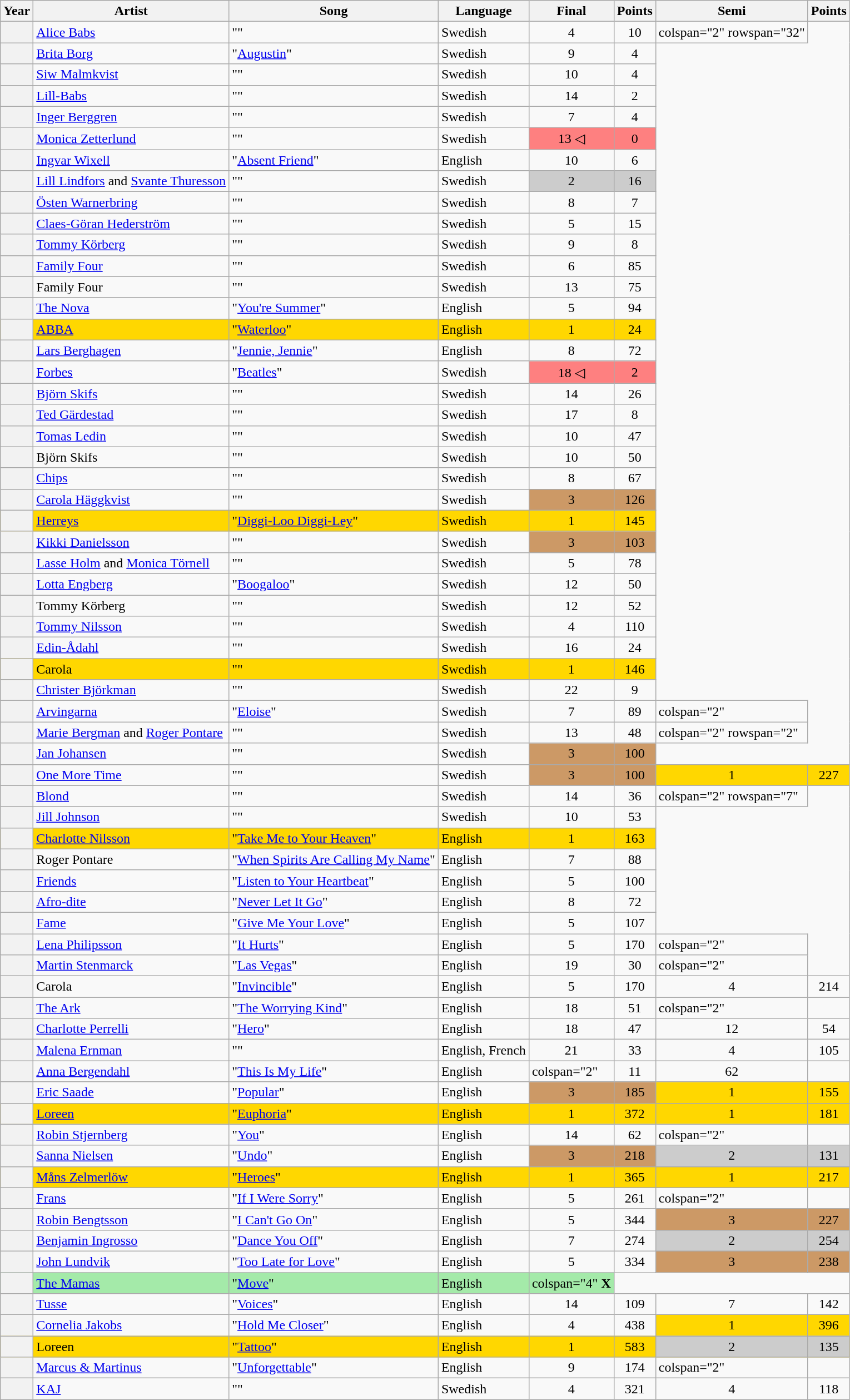<table class="wikitable sortable plainrowheaders">
<tr>
<th scope="col">Year</th>
<th scope="col">Artist</th>
<th scope="col">Song</th>
<th scope="col">Language</th>
<th scope="col" data-sort-type="number">Final</th>
<th scope="col" data-sort-type="number">Points</th>
<th scope="col" data-sort-type="number">Semi</th>
<th scope="col" data-sort-type="number">Points</th>
</tr>
<tr>
<th scope="row" style="text-align:center"></th>
<td><a href='#'>Alice Babs</a></td>
<td>""</td>
<td>Swedish</td>
<td style="text-align:center;">4</td>
<td style="text-align:center;">10</td>
<td>colspan="2" rowspan="32" </td>
</tr>
<tr>
<th scope="row" style="text-align:center"></th>
<td><a href='#'>Brita Borg</a></td>
<td>"<a href='#'>Augustin</a>"</td>
<td>Swedish</td>
<td style="text-align:center;">9</td>
<td style="text-align:center;">4</td>
</tr>
<tr>
<th scope="row" style="text-align:center"></th>
<td><a href='#'>Siw Malmkvist</a></td>
<td>""</td>
<td>Swedish</td>
<td style="text-align:center;">10</td>
<td style="text-align:center;">4</td>
</tr>
<tr>
<th scope="row" style="text-align:center"></th>
<td><a href='#'>Lill-Babs</a></td>
<td>""</td>
<td>Swedish</td>
<td style="text-align:center;">14</td>
<td style="text-align:center;">2</td>
</tr>
<tr>
<th scope="row" style="text-align:center"></th>
<td><a href='#'>Inger Berggren</a></td>
<td>""</td>
<td>Swedish</td>
<td style="text-align:center;">7</td>
<td style="text-align:center;">4</td>
</tr>
<tr>
<th scope="row" style="text-align:center"></th>
<td><a href='#'>Monica Zetterlund</a></td>
<td>""</td>
<td>Swedish</td>
<td style="text-align:center; background-color:#FE8080;">13 ◁</td>
<td style="text-align:center; background-color:#FE8080;">0</td>
</tr>
<tr>
<th scope="row" style="text-align:center"></th>
<td><a href='#'>Ingvar Wixell</a></td>
<td>"<a href='#'>Absent Friend</a>"</td>
<td>English</td>
<td style="text-align:center;">10</td>
<td style="text-align:center;">6</td>
</tr>
<tr>
<th scope="row" style="text-align:center"></th>
<td><a href='#'>Lill Lindfors</a> and <a href='#'>Svante Thuresson</a></td>
<td>""</td>
<td>Swedish</td>
<td style="text-align:center; background-color:#CCC;">2</td>
<td style="text-align:center; background-color:#CCC;">16</td>
</tr>
<tr>
<th scope="row" style="text-align:center"></th>
<td><a href='#'>Östen Warnerbring</a></td>
<td>""</td>
<td>Swedish</td>
<td style="text-align:center;">8</td>
<td style="text-align:center;">7</td>
</tr>
<tr>
<th scope="row" style="text-align:center"></th>
<td><a href='#'>Claes-Göran Hederström</a></td>
<td>""</td>
<td>Swedish</td>
<td style="text-align:center;">5</td>
<td style="text-align:center;">15</td>
</tr>
<tr>
<th scope="row" style="text-align:center"></th>
<td><a href='#'>Tommy Körberg</a></td>
<td>""</td>
<td>Swedish</td>
<td style="text-align:center;">9</td>
<td style="text-align:center;">8</td>
</tr>
<tr>
<th scope="row" style="text-align:center"></th>
<td><a href='#'>Family Four</a></td>
<td>""</td>
<td>Swedish</td>
<td style="text-align:center;">6</td>
<td style="text-align:center;">85</td>
</tr>
<tr>
<th scope="row" style="text-align:center"></th>
<td>Family Four</td>
<td>""</td>
<td>Swedish</td>
<td style="text-align:center;">13</td>
<td style="text-align:center;">75</td>
</tr>
<tr>
<th scope="row" style="text-align:center"></th>
<td><a href='#'>The Nova</a></td>
<td>"<a href='#'>You're Summer</a>"</td>
<td>English</td>
<td style="text-align:center;">5</td>
<td style="text-align:center;">94</td>
</tr>
<tr style="background-color:#FFD700;">
<th scope="row" style="text-align:center"></th>
<td><a href='#'>ABBA</a></td>
<td>"<a href='#'>Waterloo</a>"</td>
<td>English</td>
<td style="text-align:center;">1</td>
<td style="text-align:center;">24</td>
</tr>
<tr>
<th scope="row" style="text-align:center"></th>
<td><a href='#'>Lars Berghagen</a></td>
<td>"<a href='#'>Jennie, Jennie</a>"</td>
<td>English</td>
<td style="text-align:center;">8</td>
<td style="text-align:center;">72</td>
</tr>
<tr>
<th scope="row" style="text-align:center"></th>
<td><a href='#'>Forbes</a></td>
<td>"<a href='#'>Beatles</a>"</td>
<td>Swedish</td>
<td style="text-align:center; background-color:#FE8080;">18 ◁</td>
<td style="text-align:center; background-color:#FE8080;">2</td>
</tr>
<tr>
<th scope="row" style="text-align:center"></th>
<td><a href='#'>Björn Skifs</a></td>
<td>""</td>
<td>Swedish</td>
<td style="text-align:center;">14</td>
<td style="text-align:center;">26</td>
</tr>
<tr>
<th scope="row" style="text-align:center"></th>
<td><a href='#'>Ted Gärdestad</a></td>
<td>""</td>
<td>Swedish</td>
<td style="text-align:center;">17</td>
<td style="text-align:center;">8</td>
</tr>
<tr>
<th scope="row" style="text-align:center"></th>
<td><a href='#'>Tomas Ledin</a></td>
<td>""</td>
<td>Swedish</td>
<td style="text-align:center;">10</td>
<td style="text-align:center;">47</td>
</tr>
<tr>
<th scope="row" style="text-align:center"></th>
<td>Björn Skifs</td>
<td>""</td>
<td>Swedish</td>
<td style="text-align:center;">10</td>
<td style="text-align:center;">50</td>
</tr>
<tr>
<th scope="row" style="text-align:center"></th>
<td><a href='#'>Chips</a></td>
<td>""</td>
<td>Swedish</td>
<td style="text-align:center;">8</td>
<td style="text-align:center;">67</td>
</tr>
<tr>
<th scope="row" style="text-align:center"></th>
<td><a href='#'>Carola Häggkvist</a></td>
<td>""</td>
<td>Swedish</td>
<td style="text-align:center; background-color:#C96;">3</td>
<td style="text-align:center; background-color:#C96;">126</td>
</tr>
<tr style="background-color:#FFD700;">
<th scope="row" style="text-align:center"></th>
<td><a href='#'>Herreys</a></td>
<td>"<a href='#'>Diggi-Loo Diggi-Ley</a>"</td>
<td>Swedish</td>
<td style="text-align:center;">1</td>
<td style="text-align:center;">145</td>
</tr>
<tr>
<th scope="row" style="text-align:center"></th>
<td><a href='#'>Kikki Danielsson</a></td>
<td>""</td>
<td>Swedish</td>
<td style="text-align:center; background-color:#C96;">3</td>
<td style="text-align:center; background-color:#C96;">103</td>
</tr>
<tr>
<th scope="row" style="text-align:center"></th>
<td><a href='#'>Lasse Holm</a> and <a href='#'>Monica Törnell</a></td>
<td>""</td>
<td>Swedish</td>
<td style="text-align:center;">5</td>
<td style="text-align:center;">78</td>
</tr>
<tr>
<th scope="row" style="text-align:center"></th>
<td><a href='#'>Lotta Engberg</a></td>
<td>"<a href='#'>Boogaloo</a>"</td>
<td>Swedish</td>
<td style="text-align:center;">12</td>
<td style="text-align:center;">50</td>
</tr>
<tr>
<th scope="row" style="text-align:center"></th>
<td>Tommy Körberg</td>
<td>""</td>
<td>Swedish</td>
<td style="text-align:center;">12</td>
<td style="text-align:center;">52</td>
</tr>
<tr>
<th scope="row" style="text-align:center"></th>
<td><a href='#'>Tommy Nilsson</a></td>
<td>""</td>
<td>Swedish</td>
<td style="text-align:center;">4</td>
<td style="text-align:center;">110</td>
</tr>
<tr>
<th scope="row" style="text-align:center"></th>
<td><a href='#'>Edin-Ådahl</a></td>
<td>""</td>
<td>Swedish</td>
<td style="text-align:center;">16</td>
<td style="text-align:center;">24</td>
</tr>
<tr style="background-color:#FFD700;">
<th scope="row" style="text-align:center"></th>
<td>Carola</td>
<td>""</td>
<td>Swedish</td>
<td style="text-align:center;">1</td>
<td style="text-align:center;">146</td>
</tr>
<tr>
<th scope="row" style="text-align:center"></th>
<td><a href='#'>Christer Björkman</a></td>
<td>""</td>
<td>Swedish</td>
<td style="text-align:center;">22</td>
<td style="text-align:center;">9</td>
</tr>
<tr>
<th scope="row" style="text-align:center"></th>
<td><a href='#'>Arvingarna</a></td>
<td>"<a href='#'>Eloise</a>"</td>
<td>Swedish</td>
<td style="text-align:center;">7</td>
<td style="text-align:center;">89</td>
<td>colspan="2" </td>
</tr>
<tr>
<th scope="row" style="text-align:center"></th>
<td><a href='#'>Marie Bergman</a> and <a href='#'>Roger Pontare</a></td>
<td>""</td>
<td>Swedish</td>
<td style="text-align:center;">13</td>
<td style="text-align:center;">48</td>
<td>colspan="2" rowspan="2" </td>
</tr>
<tr>
<th scope="row" style="text-align:center"></th>
<td><a href='#'>Jan Johansen</a></td>
<td>""</td>
<td>Swedish</td>
<td style="text-align:center; background-color:#C96;">3</td>
<td style="text-align:center; background-color:#C96;">100</td>
</tr>
<tr>
<th scope="row" style="text-align:center"></th>
<td><a href='#'>One More Time</a></td>
<td>""</td>
<td>Swedish</td>
<td style="text-align:center; background-color:#C96;">3</td>
<td style="text-align:center; background-color:#C96;">100</td>
<td style="text-align:center; background-color:#FFD700;">1</td>
<td style="text-align:center; background-color:#FFD700;">227</td>
</tr>
<tr>
<th scope="row" style="text-align:center"></th>
<td><a href='#'>Blond</a></td>
<td>""</td>
<td>Swedish</td>
<td style="text-align:center;">14</td>
<td style="text-align:center;">36</td>
<td>colspan="2" rowspan="7" </td>
</tr>
<tr>
<th scope="row" style="text-align:center"></th>
<td><a href='#'>Jill Johnson</a></td>
<td>""</td>
<td>Swedish</td>
<td style="text-align:center;">10</td>
<td style="text-align:center;">53</td>
</tr>
<tr style="background-color:#FFD700;">
<th scope="row" style="text-align:center"></th>
<td><a href='#'>Charlotte Nilsson</a></td>
<td>"<a href='#'>Take Me to Your Heaven</a>"</td>
<td>English</td>
<td style="text-align:center;">1</td>
<td style="text-align:center;">163</td>
</tr>
<tr>
<th scope="row" style="text-align:center"></th>
<td>Roger Pontare</td>
<td>"<a href='#'>When Spirits Are Calling My Name</a>"</td>
<td>English</td>
<td style="text-align:center;">7</td>
<td style="text-align:center;">88</td>
</tr>
<tr>
<th scope="row" style="text-align:center"></th>
<td><a href='#'>Friends</a></td>
<td>"<a href='#'>Listen to Your Heartbeat</a>"</td>
<td>English</td>
<td style="text-align:center;">5</td>
<td style="text-align:center;">100</td>
</tr>
<tr>
<th scope="row" style="text-align:center"></th>
<td><a href='#'>Afro-dite</a></td>
<td>"<a href='#'>Never Let It Go</a>"</td>
<td>English</td>
<td style="text-align:center;">8</td>
<td style="text-align:center;">72</td>
</tr>
<tr>
<th scope="row" style="text-align:center"></th>
<td><a href='#'>Fame</a></td>
<td>"<a href='#'>Give Me Your Love</a>"</td>
<td>English</td>
<td style="text-align:center;">5</td>
<td style="text-align:center;">107</td>
</tr>
<tr>
<th scope="row" style="text-align:center"></th>
<td><a href='#'>Lena Philipsson</a></td>
<td>"<a href='#'>It Hurts</a>"</td>
<td>English</td>
<td style="text-align:center;">5</td>
<td style="text-align:center;">170</td>
<td>colspan="2" </td>
</tr>
<tr>
<th scope="row" style="text-align:center"></th>
<td><a href='#'>Martin Stenmarck</a></td>
<td>"<a href='#'>Las Vegas</a>"</td>
<td>English</td>
<td style="text-align:center;">19</td>
<td style="text-align:center;">30</td>
<td>colspan="2" </td>
</tr>
<tr>
<th scope="row" style="text-align:center"></th>
<td>Carola</td>
<td>"<a href='#'>Invincible</a>"</td>
<td>English</td>
<td style="text-align:center;">5</td>
<td style="text-align:center;">170</td>
<td style="text-align:center;">4</td>
<td style="text-align:center;">214</td>
</tr>
<tr>
<th scope="row" style="text-align:center"></th>
<td><a href='#'>The Ark</a></td>
<td>"<a href='#'>The Worrying Kind</a>"</td>
<td>English</td>
<td style="text-align:center;">18</td>
<td style="text-align:center;">51</td>
<td>colspan="2" </td>
</tr>
<tr>
<th scope="row" style="text-align:center"></th>
<td><a href='#'>Charlotte Perrelli</a></td>
<td>"<a href='#'>Hero</a>"</td>
<td>English</td>
<td style="text-align:center;">18</td>
<td style="text-align:center;">47</td>
<td style="text-align:center;">12</td>
<td style="text-align:center;">54</td>
</tr>
<tr>
<th scope="row" style="text-align:center"></th>
<td><a href='#'>Malena Ernman</a></td>
<td>""</td>
<td>English, French</td>
<td style="text-align:center;">21</td>
<td style="text-align:center;">33</td>
<td style="text-align:center;">4</td>
<td style="text-align:center;">105</td>
</tr>
<tr>
<th scope="row" style="text-align:center"></th>
<td><a href='#'>Anna Bergendahl</a></td>
<td>"<a href='#'>This Is My Life</a>"</td>
<td>English</td>
<td>colspan="2" </td>
<td style="text-align:center;">11</td>
<td style="text-align:center;">62</td>
</tr>
<tr>
<th scope="row" style="text-align:center"></th>
<td><a href='#'>Eric Saade</a></td>
<td>"<a href='#'>Popular</a>"</td>
<td>English</td>
<td style="text-align:center; background-color:#C96;">3</td>
<td style="text-align:center; background-color:#C96;">185</td>
<td style="text-align:center; background-color:#FFD700;">1</td>
<td style="text-align:center; background-color:#FFD700;">155</td>
</tr>
<tr style="background-color:#FFD700;">
<th scope="row" style="text-align:center"></th>
<td><a href='#'>Loreen</a></td>
<td>"<a href='#'>Euphoria</a>"</td>
<td>English</td>
<td style="text-align:center;">1</td>
<td style="text-align:center;">372</td>
<td style="text-align:center;">1</td>
<td style="text-align:center;">181</td>
</tr>
<tr>
<th scope="row" style="text-align:center"></th>
<td><a href='#'>Robin Stjernberg</a></td>
<td>"<a href='#'>You</a>"</td>
<td>English</td>
<td style="text-align:center;">14</td>
<td style="text-align:center;">62</td>
<td>colspan="2" </td>
</tr>
<tr>
<th scope="row" style="text-align:center"></th>
<td><a href='#'>Sanna Nielsen</a></td>
<td>"<a href='#'>Undo</a>"</td>
<td>English</td>
<td style="text-align:center; background-color:#C96;">3</td>
<td style="text-align:center; background-color:#C96;">218</td>
<td style="text-align:center; background-color:#CCC;">2</td>
<td style="text-align:center; background-color:#CCC;">131</td>
</tr>
<tr style="background-color:#FFD700;">
<th scope="row" style="text-align:center"></th>
<td><a href='#'>Måns Zelmerlöw</a></td>
<td>"<a href='#'>Heroes</a>"</td>
<td>English</td>
<td style="text-align:center;">1</td>
<td style="text-align:center;">365</td>
<td style="text-align:center;">1</td>
<td style="text-align:center;">217</td>
</tr>
<tr>
<th scope="row" style="text-align:center"></th>
<td><a href='#'>Frans</a></td>
<td>"<a href='#'>If I Were Sorry</a>"</td>
<td>English</td>
<td style="text-align:center;">5</td>
<td style="text-align:center;">261</td>
<td>colspan="2" </td>
</tr>
<tr>
<th scope="row" style="text-align:center"></th>
<td><a href='#'>Robin Bengtsson</a></td>
<td>"<a href='#'>I Can't Go On</a>"</td>
<td>English</td>
<td style="text-align:center;">5</td>
<td style="text-align:center;">344</td>
<td style="text-align:center; background-color:#C96;">3</td>
<td style="text-align:center; background-color:#C96;">227</td>
</tr>
<tr>
<th scope="row" style="text-align:center"></th>
<td><a href='#'>Benjamin Ingrosso</a></td>
<td>"<a href='#'>Dance You Off</a>"</td>
<td>English</td>
<td style="text-align:center;">7</td>
<td style="text-align:center;">274</td>
<td style="text-align:center; background-color:#CCC;">2</td>
<td style="text-align:center; background-color:#CCC;">254</td>
</tr>
<tr>
<th scope="row" style="text-align:center"></th>
<td><a href='#'>John Lundvik</a></td>
<td>"<a href='#'>Too Late for Love</a>"</td>
<td>English</td>
<td style="text-align:center;">5</td>
<td style="text-align:center;">334</td>
<td style="text-align:center; background-color:#C96;">3</td>
<td style="text-align:center; background-color:#C96;">238</td>
</tr>
<tr style="background-color:#A4EAA9;">
<th scope="row" style="text-align:center"></th>
<td><a href='#'>The Mamas</a></td>
<td>"<a href='#'>Move</a>"</td>
<td>English</td>
<td>colspan="4"  <strong>X</strong></td>
</tr>
<tr>
<th scope="row" style="text-align:center"></th>
<td><a href='#'>Tusse</a></td>
<td>"<a href='#'>Voices</a>"</td>
<td>English</td>
<td style="text-align:center;">14</td>
<td style="text-align:center;">109</td>
<td style="text-align:center;">7</td>
<td style="text-align:center;">142</td>
</tr>
<tr>
<th scope="row" style="text-align:center"></th>
<td><a href='#'>Cornelia Jakobs</a></td>
<td>"<a href='#'>Hold Me Closer</a>"</td>
<td>English</td>
<td style="text-align:center;">4</td>
<td style="text-align:center;">438</td>
<td style="text-align:center; background-color:#FFD700;">1</td>
<td style="text-align:center; background-color:#FFD700;">396</td>
</tr>
<tr style="background-color:#FFD700;">
<th scope="row" style="text-align:center"></th>
<td>Loreen</td>
<td>"<a href='#'>Tattoo</a>"</td>
<td>English</td>
<td style="text-align:center;">1</td>
<td style="text-align:center;">583</td>
<td style="text-align:center; background-color:#CCC;">2</td>
<td style="text-align:center; background-color:#CCC;">135</td>
</tr>
<tr>
<th scope="row" style="text-align:center"></th>
<td><a href='#'>Marcus & Martinus</a></td>
<td>"<a href='#'>Unforgettable</a>"</td>
<td>English</td>
<td style="text-align:center;">9</td>
<td style="text-align:center;">174</td>
<td>colspan="2" </td>
</tr>
<tr>
<th scope="row" style="text-align:center;"></th>
<td><a href='#'>KAJ</a></td>
<td>""</td>
<td>Swedish</td>
<td style="text-align:center;">4</td>
<td style="text-align:center;">321</td>
<td style="text-align:center;">4</td>
<td style="text-align:center;">118</td>
</tr>
</table>
